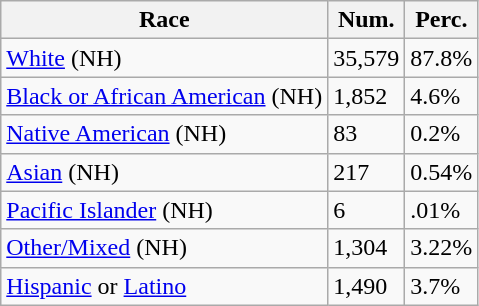<table class="wikitable">
<tr>
<th>Race</th>
<th>Num.</th>
<th>Perc.</th>
</tr>
<tr>
<td><a href='#'>White</a> (NH)</td>
<td>35,579</td>
<td>87.8%</td>
</tr>
<tr>
<td><a href='#'>Black or African American</a> (NH)</td>
<td>1,852</td>
<td>4.6%</td>
</tr>
<tr>
<td><a href='#'>Native American</a> (NH)</td>
<td>83</td>
<td>0.2%</td>
</tr>
<tr>
<td><a href='#'>Asian</a> (NH)</td>
<td>217</td>
<td>0.54%</td>
</tr>
<tr>
<td><a href='#'>Pacific Islander</a> (NH)</td>
<td>6</td>
<td>.01%</td>
</tr>
<tr>
<td><a href='#'>Other/Mixed</a> (NH)</td>
<td>1,304</td>
<td>3.22%</td>
</tr>
<tr>
<td><a href='#'>Hispanic</a> or <a href='#'>Latino</a></td>
<td>1,490</td>
<td>3.7%</td>
</tr>
</table>
